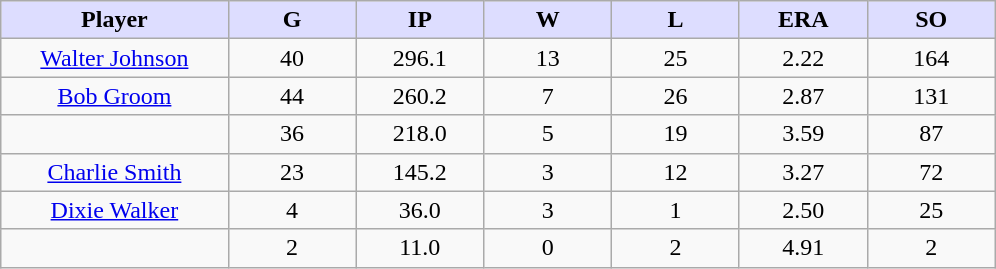<table class="wikitable sortable">
<tr>
<th style="background:#ddf; width:16%;">Player</th>
<th style="background:#ddf; width:9%;">G</th>
<th style="background:#ddf; width:9%;">IP</th>
<th style="background:#ddf; width:9%;">W</th>
<th style="background:#ddf; width:9%;">L</th>
<th style="background:#ddf; width:9%;">ERA</th>
<th style="background:#ddf; width:9%;">SO</th>
</tr>
<tr style="text-align:center;">
<td><a href='#'>Walter Johnson</a></td>
<td>40</td>
<td>296.1</td>
<td>13</td>
<td>25</td>
<td>2.22</td>
<td>164</td>
</tr>
<tr align="center">
<td><a href='#'>Bob Groom</a></td>
<td>44</td>
<td>260.2</td>
<td>7</td>
<td>26</td>
<td>2.87</td>
<td>131</td>
</tr>
<tr align="center">
<td></td>
<td>36</td>
<td>218.0</td>
<td>5</td>
<td>19</td>
<td>3.59</td>
<td>87</td>
</tr>
<tr style="text-align:center;">
<td><a href='#'>Charlie Smith</a></td>
<td>23</td>
<td>145.2</td>
<td>3</td>
<td>12</td>
<td>3.27</td>
<td>72</td>
</tr>
<tr align="center">
<td><a href='#'>Dixie Walker</a></td>
<td>4</td>
<td>36.0</td>
<td>3</td>
<td>1</td>
<td>2.50</td>
<td>25</td>
</tr>
<tr align="center">
<td></td>
<td>2</td>
<td>11.0</td>
<td>0</td>
<td>2</td>
<td>4.91</td>
<td>2</td>
</tr>
</table>
